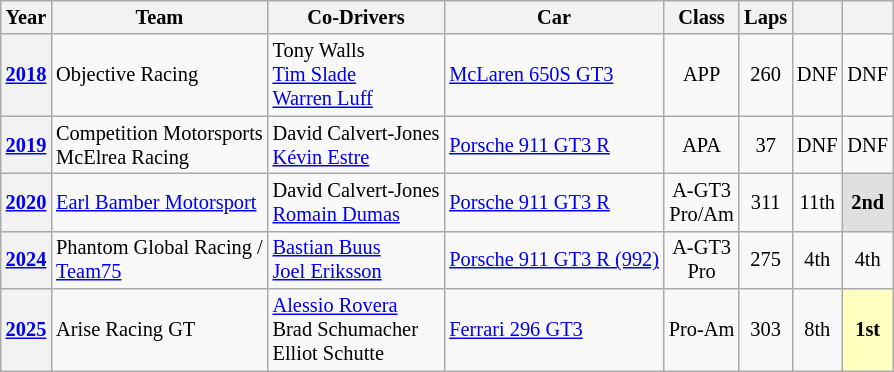<table class="wikitable" style="font-size:85%; text-align:center">
<tr>
<th>Year</th>
<th>Team</th>
<th>Co-Drivers</th>
<th>Car</th>
<th>Class</th>
<th>Laps</th>
<th></th>
<th></th>
</tr>
<tr>
<th><a href='#'>2018</a></th>
<td align="left"> Objective Racing</td>
<td align="left"> Tony Walls<br> <a href='#'>Tim Slade</a><br> <a href='#'>Warren Luff</a></td>
<td align="left"><a href='#'>McLaren 650S GT3</a></td>
<td>APP</td>
<td>260</td>
<td>DNF</td>
<td>DNF</td>
</tr>
<tr>
<th><a href='#'>2019</a></th>
<td align="left"> Competition Motorsports<br> McElrea Racing</td>
<td align="left"> David Calvert-Jones<br> <a href='#'>Kévin Estre</a></td>
<td align="left"><a href='#'>Porsche 911 GT3 R</a></td>
<td>APA</td>
<td>37</td>
<td>DNF</td>
<td>DNF</td>
</tr>
<tr>
<th><a href='#'>2020</a></th>
<td align="left"> <a href='#'>Earl Bamber Motorsport</a></td>
<td align="left"> David Calvert-Jones<br>  <a href='#'>Romain Dumas</a></td>
<td align="left"><a href='#'>Porsche 911 GT3 R</a></td>
<td>A-GT3<br>Pro/Am</td>
<td>311</td>
<td>11th</td>
<td style=background:#dfdfdf><strong>2nd</strong></td>
</tr>
<tr>
<th><a href='#'>2024</a></th>
<td align="left"> Phantom Global Racing /<br> <a href='#'>Team75</a></td>
<td align="left"> <a href='#'>Bastian Buus</a><br> <a href='#'>Joel Eriksson</a></td>
<td align="left"><a href='#'>Porsche 911 GT3 R (992)</a></td>
<td>A-GT3<br>Pro</td>
<td>275</td>
<td>4th</td>
<td>4th</td>
</tr>
<tr>
<th><a href='#'>2025</a></th>
<td align="left"> Arise Racing GT</td>
<td align="left"> <a href='#'>Alessio Rovera</a><br> Brad Schumacher<br> Elliot Schutte</td>
<td align="left"><a href='#'>Ferrari 296 GT3</a></td>
<td>Pro-Am</td>
<td>303</td>
<td>8th</td>
<td style=background:#FFFFBF><strong>1st</strong></td>
</tr>
</table>
